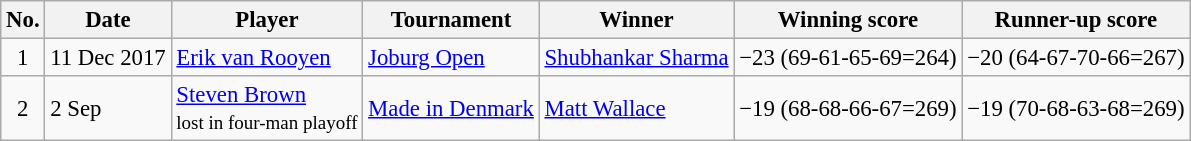<table class="wikitable" style="font-size:95%;">
<tr>
<th>No.</th>
<th>Date</th>
<th>Player</th>
<th>Tournament</th>
<th>Winner</th>
<th>Winning score</th>
<th>Runner-up score</th>
</tr>
<tr>
<td align=center>1</td>
<td>11 Dec 2017</td>
<td> <a href='#'>Erik van Rooyen</a></td>
<td><a href='#'>Joburg Open</a></td>
<td> <a href='#'>Shubhankar Sharma</a></td>
<td>−23 (69-61-65-69=264)</td>
<td>−20 (64-67-70-66=267)</td>
</tr>
<tr>
<td align=center>2</td>
<td>2 Sep</td>
<td> <a href='#'>Steven Brown</a><br><small>lost in four-man playoff</small></td>
<td><a href='#'>Made in Denmark</a></td>
<td> <a href='#'>Matt Wallace</a></td>
<td>−19 (68-68-66-67=269)</td>
<td>−19 (70-68-63-68=269)</td>
</tr>
</table>
